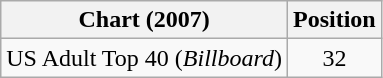<table class="wikitable">
<tr>
<th>Chart (2007)</th>
<th>Position</th>
</tr>
<tr>
<td>US Adult Top 40 (<em>Billboard</em>)</td>
<td style="text-align:center;">32</td>
</tr>
</table>
